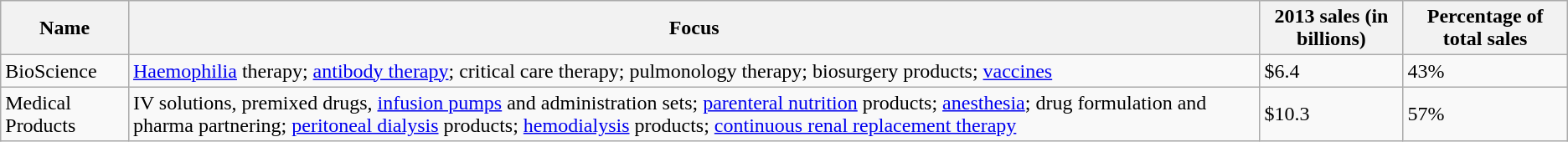<table class="wikitable sortable">
<tr>
<th>Name</th>
<th>Focus</th>
<th>2013 sales (in billions)</th>
<th>Percentage of total sales</th>
</tr>
<tr>
<td>BioScience</td>
<td><a href='#'>Haemophilia</a> therapy; <a href='#'>antibody therapy</a>; critical care therapy; pulmonology therapy; biosurgery products; <a href='#'>vaccines</a></td>
<td>$6.4</td>
<td>43%</td>
</tr>
<tr>
<td>Medical Products</td>
<td>IV solutions, premixed drugs, <a href='#'>infusion pumps</a> and administration sets; <a href='#'>parenteral nutrition</a> products; <a href='#'>anesthesia</a>; drug formulation and pharma partnering; <a href='#'>peritoneal dialysis</a> products; <a href='#'>hemodialysis</a> products; <a href='#'>continuous renal replacement therapy</a></td>
<td>$10.3</td>
<td>57%</td>
</tr>
</table>
